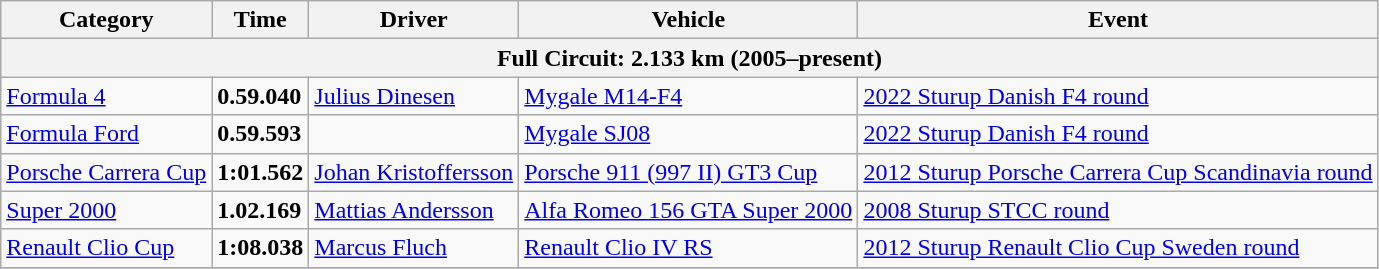<table class="wikitable">
<tr>
<th>Category</th>
<th>Time</th>
<th>Driver</th>
<th>Vehicle</th>
<th>Event</th>
</tr>
<tr>
<th colspan=5>Full Circuit: 2.133 km (2005–present)</th>
</tr>
<tr>
<td><a href='#'>Formula 4</a></td>
<td><strong>0.59.040</strong></td>
<td><a href='#'>Julius Dinesen</a></td>
<td><a href='#'>Mygale M14-F4</a></td>
<td><a href='#'>2022 Sturup Danish F4 round</a></td>
</tr>
<tr>
<td><a href='#'>Formula Ford</a></td>
<td><strong>0.59.593</strong></td>
<td></td>
<td><a href='#'>Mygale SJ08</a></td>
<td><a href='#'>2022 Sturup Danish F4 round</a></td>
</tr>
<tr>
<td><a href='#'>Porsche Carrera Cup</a></td>
<td><strong>1:01.562</strong></td>
<td><a href='#'>Johan Kristoffersson</a></td>
<td><a href='#'>Porsche 911 (997 II) GT3 Cup</a></td>
<td><a href='#'>2012 Sturup Porsche Carrera Cup Scandinavia round</a></td>
</tr>
<tr>
<td><a href='#'>Super 2000</a></td>
<td><strong>1.02.169</strong></td>
<td><a href='#'>Mattias Andersson</a></td>
<td><a href='#'>Alfa Romeo 156 GTA Super 2000</a></td>
<td><a href='#'>2008 Sturup STCC round</a></td>
</tr>
<tr>
<td><a href='#'>Renault Clio Cup</a></td>
<td><strong>1:08.038</strong></td>
<td><a href='#'>Marcus Fluch</a></td>
<td><a href='#'>Renault Clio IV RS</a></td>
<td><a href='#'>2012 Sturup Renault Clio Cup Sweden round</a></td>
</tr>
<tr>
</tr>
</table>
